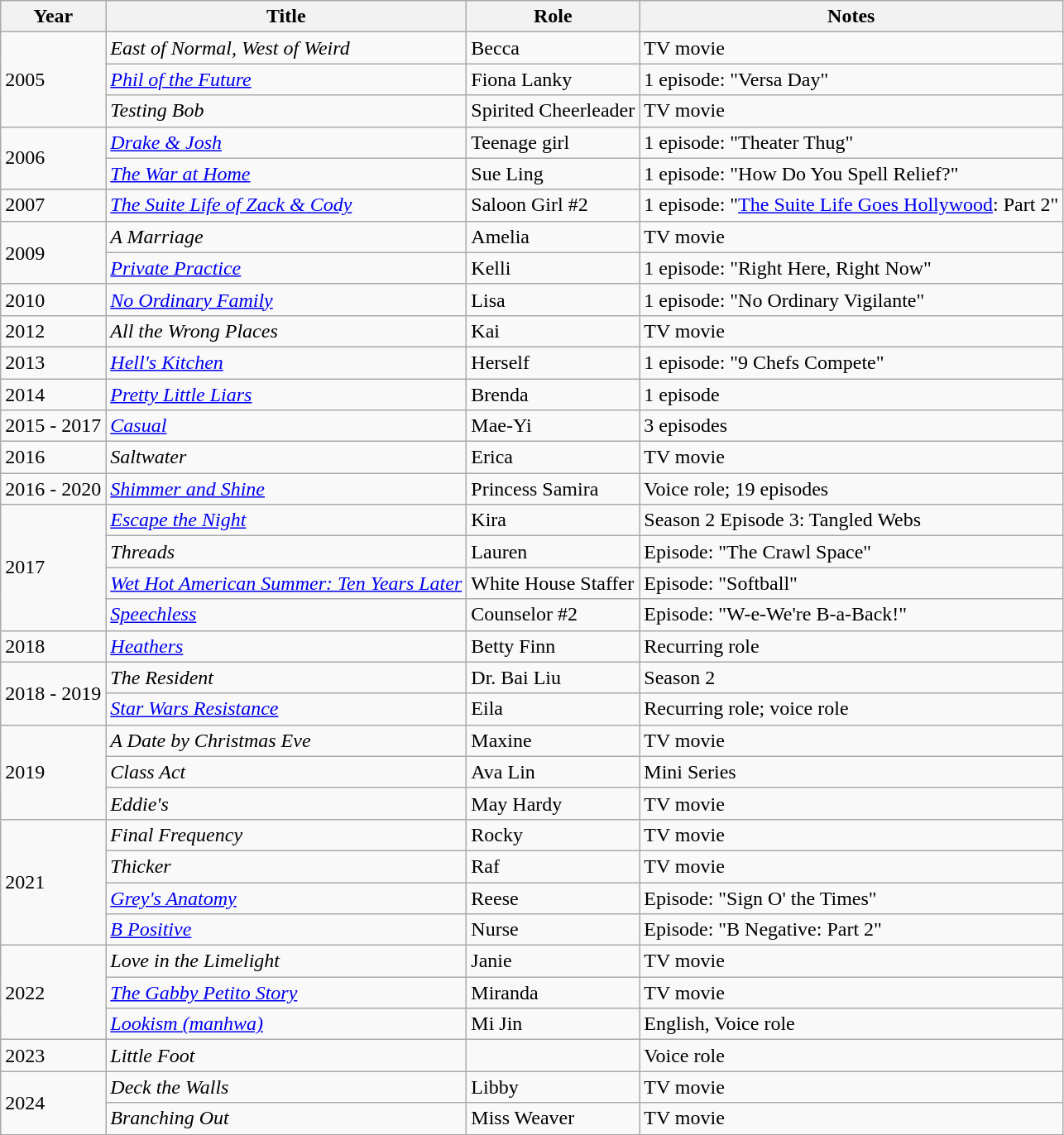<table class="wikitable">
<tr>
<th>Year</th>
<th>Title</th>
<th>Role</th>
<th>Notes</th>
</tr>
<tr>
<td rowspan="3">2005</td>
<td><em>East of Normal, West of Weird</em></td>
<td>Becca</td>
<td>TV movie</td>
</tr>
<tr>
<td><em><a href='#'>Phil of the Future</a></em></td>
<td>Fiona Lanky</td>
<td>1 episode: "Versa Day"</td>
</tr>
<tr>
<td><em>Testing Bob</em></td>
<td>Spirited Cheerleader</td>
<td>TV movie</td>
</tr>
<tr>
<td rowspan="2">2006</td>
<td><em><a href='#'>Drake & Josh</a></em></td>
<td>Teenage girl</td>
<td>1 episode: "Theater Thug"</td>
</tr>
<tr>
<td><em><a href='#'>The War at Home</a></em></td>
<td>Sue Ling</td>
<td>1 episode: "How Do You Spell Relief?"</td>
</tr>
<tr>
<td>2007</td>
<td><em><a href='#'>The Suite Life of Zack & Cody</a></em></td>
<td>Saloon Girl #2</td>
<td>1 episode: "<a href='#'>The Suite Life Goes Hollywood</a>: Part 2"</td>
</tr>
<tr>
<td rowspan="2">2009</td>
<td><em>A Marriage</em></td>
<td>Amelia</td>
<td>TV movie</td>
</tr>
<tr>
<td><em><a href='#'>Private Practice</a></em></td>
<td>Kelli</td>
<td>1 episode: "Right Here, Right Now"</td>
</tr>
<tr>
<td>2010</td>
<td><em><a href='#'>No Ordinary Family</a></em></td>
<td>Lisa</td>
<td>1 episode: "No Ordinary Vigilante"</td>
</tr>
<tr>
<td>2012</td>
<td><em>All the Wrong Places</em></td>
<td>Kai</td>
<td>TV movie</td>
</tr>
<tr>
<td>2013</td>
<td><em><a href='#'>Hell's Kitchen</a></em></td>
<td>Herself</td>
<td>1 episode: "9 Chefs Compete"</td>
</tr>
<tr>
<td>2014</td>
<td><em><a href='#'>Pretty Little Liars</a></em></td>
<td>Brenda</td>
<td>1 episode</td>
</tr>
<tr>
<td>2015 - 2017</td>
<td><em><a href='#'>Casual</a></em></td>
<td>Mae-Yi</td>
<td>3 episodes</td>
</tr>
<tr>
<td>2016</td>
<td><em>Saltwater</em></td>
<td>Erica</td>
<td>TV movie</td>
</tr>
<tr>
<td>2016 - 2020</td>
<td><em><a href='#'>Shimmer and Shine</a></em></td>
<td>Princess Samira</td>
<td>Voice role; 19 episodes</td>
</tr>
<tr>
<td rowspan="4">2017</td>
<td><em><a href='#'>Escape the Night</a></em></td>
<td>Kira</td>
<td>Season 2 Episode 3: Tangled Webs</td>
</tr>
<tr>
<td><em>Threads</em></td>
<td>Lauren</td>
<td>Episode: "The Crawl Space"</td>
</tr>
<tr>
<td><em><a href='#'>Wet Hot American Summer: Ten Years Later</a></em></td>
<td>White House Staffer</td>
<td>Episode: "Softball"</td>
</tr>
<tr>
<td><em><a href='#'>Speechless</a></em></td>
<td>Counselor #2</td>
<td>Episode: "W-e-We're B-a-Back!"</td>
</tr>
<tr>
<td>2018</td>
<td><em><a href='#'>Heathers</a></em></td>
<td>Betty Finn</td>
<td>Recurring role</td>
</tr>
<tr>
<td rowspan="2">2018 - 2019</td>
<td><em>The Resident</em></td>
<td>Dr. Bai Liu</td>
<td>Season 2</td>
</tr>
<tr>
<td><em><a href='#'>Star Wars Resistance</a></em></td>
<td>Eila</td>
<td>Recurring role; voice role</td>
</tr>
<tr>
<td rowspan="3">2019</td>
<td><em>A Date by Christmas Eve</em></td>
<td>Maxine</td>
<td>TV movie</td>
</tr>
<tr>
<td><em>Class Act</em></td>
<td>Ava Lin</td>
<td>Mini Series</td>
</tr>
<tr>
<td><em>Eddie's</em></td>
<td>May Hardy</td>
<td>TV movie</td>
</tr>
<tr>
<td rowspan="4">2021</td>
<td><em>Final Frequency</em></td>
<td>Rocky</td>
<td>TV movie</td>
</tr>
<tr>
<td><em>Thicker</em></td>
<td>Raf</td>
<td>TV movie</td>
</tr>
<tr>
<td><em><a href='#'>Grey's Anatomy</a></em></td>
<td>Reese</td>
<td>Episode: "Sign O' the Times"</td>
</tr>
<tr>
<td><em><a href='#'>B Positive</a></em></td>
<td>Nurse</td>
<td>Episode: "B Negative: Part 2"</td>
</tr>
<tr>
<td rowspan="3">2022</td>
<td><em>Love in the Limelight</em></td>
<td>Janie</td>
<td>TV movie</td>
</tr>
<tr>
<td><em><a href='#'>The Gabby Petito Story</a></em></td>
<td>Miranda</td>
<td>TV movie</td>
</tr>
<tr>
<td><em><a href='#'>Lookism (manhwa)</a></em></td>
<td>Mi Jin</td>
<td>English, Voice role</td>
</tr>
<tr>
<td>2023</td>
<td><em>Little Foot</em></td>
<td></td>
<td>Voice role</td>
</tr>
<tr>
<td rowspan="2">2024</td>
<td><em>Deck the Walls</em></td>
<td>Libby</td>
<td>TV movie</td>
</tr>
<tr>
<td><em>Branching Out</em></td>
<td>Miss Weaver</td>
<td>TV movie</td>
</tr>
</table>
